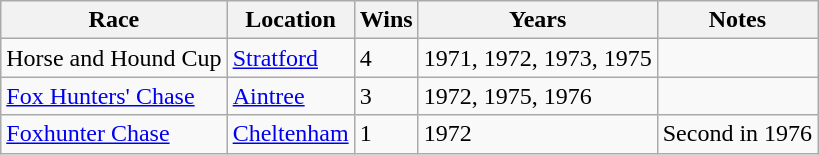<table class="wikitable sortable">
<tr>
<th>Race</th>
<th>Location</th>
<th>Wins</th>
<th>Years</th>
<th>Notes</th>
</tr>
<tr>
<td>Horse and Hound Cup</td>
<td><a href='#'>Stratford</a></td>
<td>4</td>
<td>1971, 1972, 1973, 1975</td>
<td></td>
</tr>
<tr>
<td><a href='#'>Fox Hunters' Chase</a></td>
<td><a href='#'>Aintree</a></td>
<td>3</td>
<td>1972, 1975, 1976</td>
<td></td>
</tr>
<tr>
<td><a href='#'>Foxhunter Chase</a></td>
<td><a href='#'>Cheltenham</a></td>
<td>1</td>
<td>1972</td>
<td>Second in 1976</td>
</tr>
</table>
